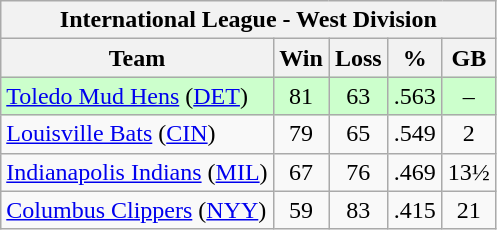<table class="wikitable">
<tr>
<th colspan="5">International League - West Division</th>
</tr>
<tr>
<th width="55%">Team</th>
<th>Win</th>
<th>Loss</th>
<th>%</th>
<th>GB</th>
</tr>
<tr align=center bgcolor=ccffcc>
<td align=left><a href='#'>Toledo Mud Hens</a> (<a href='#'>DET</a>)</td>
<td>81</td>
<td>63</td>
<td>.563</td>
<td>–</td>
</tr>
<tr align=center>
<td align=left><a href='#'>Louisville Bats</a> (<a href='#'>CIN</a>)</td>
<td>79</td>
<td>65</td>
<td>.549</td>
<td>2</td>
</tr>
<tr align=center>
<td align=left><a href='#'>Indianapolis Indians</a> (<a href='#'>MIL</a>)</td>
<td>67</td>
<td>76</td>
<td>.469</td>
<td>13½</td>
</tr>
<tr align=center>
<td align=left><a href='#'>Columbus Clippers</a> (<a href='#'>NYY</a>)</td>
<td>59</td>
<td>83</td>
<td>.415</td>
<td>21</td>
</tr>
</table>
